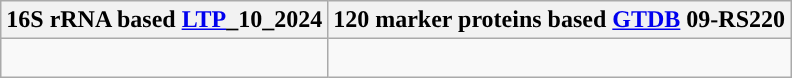<table class="wikitable">
<tr>
<th colspan=1>16S rRNA based <a href='#'>LTP</a>_10_2024</th>
<th colspan=1>120 marker proteins based <a href='#'>GTDB</a> 09-RS220</th>
</tr>
<tr>
<td style="vertical-align:top"><br></td>
<td><br></td>
</tr>
</table>
